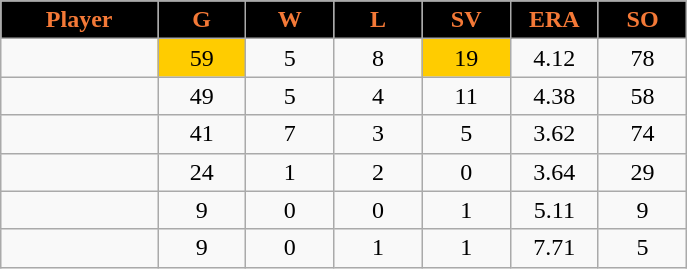<table class="wikitable sortable">
<tr>
<th style="background:black;color:#f47937;" width="16%">Player</th>
<th style="background:black;color:#f47937;" width="9%">G</th>
<th style="background:black;color:#f47937;" width="9%">W</th>
<th style="background:black;color:#f47937;" width="9%">L</th>
<th style="background:black;color:#f47937;" width="9%">SV</th>
<th style="background:black;color:#f47937;" width="9%">ERA</th>
<th style="background:black;color:#f47937;" width="9%">SO</th>
</tr>
<tr align="center">
<td></td>
<td bgcolor="FFCC00">59</td>
<td>5</td>
<td>8</td>
<td bgcolor="FFCC00">19</td>
<td>4.12</td>
<td>78</td>
</tr>
<tr align="center">
<td></td>
<td>49</td>
<td>5</td>
<td>4</td>
<td>11</td>
<td>4.38</td>
<td>58</td>
</tr>
<tr align="center">
<td></td>
<td>41</td>
<td>7</td>
<td>3</td>
<td>5</td>
<td>3.62</td>
<td>74</td>
</tr>
<tr align="center">
<td></td>
<td>24</td>
<td>1</td>
<td>2</td>
<td>0</td>
<td>3.64</td>
<td>29</td>
</tr>
<tr align="center">
<td></td>
<td>9</td>
<td>0</td>
<td>0</td>
<td>1</td>
<td>5.11</td>
<td>9</td>
</tr>
<tr align="center">
<td></td>
<td>9</td>
<td>0</td>
<td>1</td>
<td>1</td>
<td>7.71</td>
<td>5</td>
</tr>
</table>
